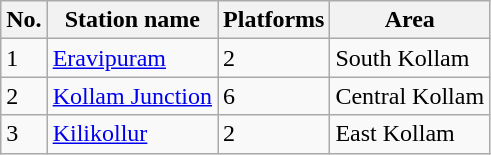<table class="wikitable">
<tr>
<th>No.</th>
<th>Station name</th>
<th>Platforms</th>
<th>Area</th>
</tr>
<tr>
<td>1</td>
<td><a href='#'>Eravipuram</a></td>
<td>2</td>
<td>South Kollam</td>
</tr>
<tr>
<td>2</td>
<td><a href='#'>Kollam Junction</a></td>
<td>6</td>
<td>Central Kollam</td>
</tr>
<tr>
<td>3</td>
<td><a href='#'>Kilikollur</a></td>
<td>2</td>
<td>East Kollam</td>
</tr>
</table>
